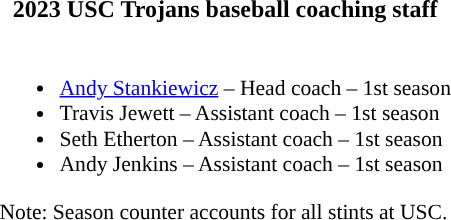<table class="toccolours">
<tr>
<th colspan=9>2023 USC Trojans baseball coaching staff</th>
</tr>
<tr>
<td style="border-collapse; font-size:90%;" valign="top"><br><ul><li><a href='#'>Andy Stankiewicz</a> – Head coach – 1st season</li><li>Travis Jewett – Assistant coach – 1st season</li><li>Seth Etherton – Assistant coach – 1st season</li><li>Andy Jenkins – Assistant coach – 1st season</li></ul>Note: Season counter accounts for all stints at USC.</td>
</tr>
</table>
